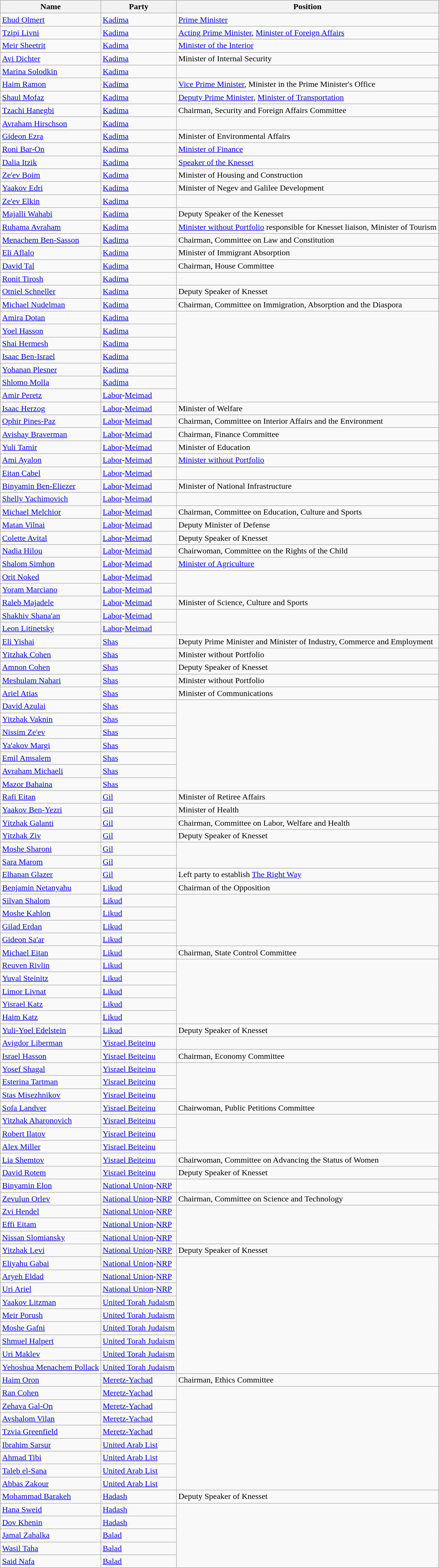<table class="wikitable sortable">
<tr>
<th>Name</th>
<th>Party</th>
<th>Position</th>
</tr>
<tr>
<td><a href='#'>Ehud Olmert</a></td>
<td><a href='#'>Kadima</a></td>
<td><a href='#'>Prime Minister</a></td>
</tr>
<tr>
<td><a href='#'>Tzipi Livni</a></td>
<td><a href='#'>Kadima</a></td>
<td><a href='#'>Acting Prime Minister</a>, <a href='#'>Minister of Foreign Affairs</a></td>
</tr>
<tr>
<td><a href='#'>Meir Sheetrit</a></td>
<td><a href='#'>Kadima</a></td>
<td><a href='#'>Minister of the Interior</a></td>
</tr>
<tr>
<td><a href='#'>Avi Dichter</a></td>
<td><a href='#'>Kadima</a></td>
<td>Minister of Internal Security</td>
</tr>
<tr>
<td><a href='#'>Marina Solodkin</a></td>
<td><a href='#'>Kadima</a></td>
</tr>
<tr>
<td><a href='#'>Haim Ramon</a></td>
<td><a href='#'>Kadima</a></td>
<td><a href='#'>Vice Prime Minister</a>, Minister in the Prime Minister's Office</td>
</tr>
<tr>
<td><a href='#'>Shaul Mofaz</a></td>
<td><a href='#'>Kadima</a></td>
<td><a href='#'>Deputy Prime Minister</a>, <a href='#'>Minister of Transportation</a></td>
</tr>
<tr>
<td><a href='#'>Tzachi Hanegbi</a></td>
<td><a href='#'>Kadima</a></td>
<td>Chairman, Security and Foreign Affairs Committee</td>
</tr>
<tr>
<td><a href='#'>Avraham Hirschson</a></td>
<td><a href='#'>Kadima</a></td>
<td></td>
</tr>
<tr>
<td><a href='#'>Gideon Ezra</a></td>
<td><a href='#'>Kadima</a></td>
<td>Minister of Environmental Affairs</td>
</tr>
<tr>
<td><a href='#'>Roni Bar-On</a></td>
<td><a href='#'>Kadima</a></td>
<td><a href='#'>Minister of Finance</a></td>
</tr>
<tr>
<td><a href='#'>Dalia Itzik</a></td>
<td><a href='#'>Kadima</a></td>
<td><a href='#'>Speaker of the Knesset</a></td>
</tr>
<tr>
<td><a href='#'>Ze'ev Boim</a></td>
<td><a href='#'>Kadima</a></td>
<td>Minister of Housing and Construction</td>
</tr>
<tr>
<td><a href='#'>Yaakov Edri</a></td>
<td><a href='#'>Kadima</a></td>
<td>Minister of Negev and Galilee Development</td>
</tr>
<tr>
<td><a href='#'>Ze'ev Elkin</a></td>
<td><a href='#'>Kadima</a></td>
</tr>
<tr>
<td><a href='#'>Majalli Wahabi</a></td>
<td><a href='#'>Kadima</a></td>
<td>Deputy Speaker of the Kenesset</td>
</tr>
<tr>
<td><a href='#'>Ruhama Avraham</a></td>
<td><a href='#'>Kadima</a></td>
<td><a href='#'>Minister without Portfolio</a> responsible for Knesset liaison, Minister of Tourism</td>
</tr>
<tr>
<td><a href='#'>Menachem Ben-Sasson</a></td>
<td><a href='#'>Kadima</a></td>
<td>Chairman, Committee on Law and Constitution</td>
</tr>
<tr>
<td><a href='#'>Eli Aflalo</a></td>
<td><a href='#'>Kadima</a></td>
<td>Minister of Immigrant Absorption</td>
</tr>
<tr>
<td><a href='#'>David Tal</a></td>
<td><a href='#'>Kadima</a></td>
<td>Chairman, House Committee</td>
</tr>
<tr>
<td><a href='#'>Ronit Tirosh</a></td>
<td><a href='#'>Kadima</a></td>
</tr>
<tr>
<td><a href='#'>Otniel Schneller</a></td>
<td><a href='#'>Kadima</a></td>
<td>Deputy Speaker of Knesset</td>
</tr>
<tr>
<td><a href='#'>Michael Nudelman</a></td>
<td><a href='#'>Kadima</a></td>
<td>Chairman, Committee on Immigration, Absorption and the Diaspora</td>
</tr>
<tr>
<td><a href='#'>Amira Dotan</a></td>
<td><a href='#'>Kadima</a></td>
</tr>
<tr>
<td><a href='#'>Yoel Hasson</a></td>
<td><a href='#'>Kadima</a></td>
</tr>
<tr>
<td><a href='#'>Shai Hermesh</a></td>
<td><a href='#'>Kadima</a></td>
</tr>
<tr>
<td><a href='#'>Isaac Ben-Israel</a></td>
<td><a href='#'>Kadima</a></td>
</tr>
<tr>
<td><a href='#'>Yohanan Plesner</a></td>
<td><a href='#'>Kadima</a></td>
</tr>
<tr>
<td><a href='#'>Shlomo Molla</a></td>
<td><a href='#'>Kadima</a></td>
</tr>
<tr>
<td><a href='#'>Amir Peretz</a></td>
<td><a href='#'>Labor</a>-<a href='#'>Meimad</a></td>
</tr>
<tr>
<td><a href='#'>Isaac Herzog</a></td>
<td><a href='#'>Labor</a>-<a href='#'>Meimad</a></td>
<td>Minister of Welfare</td>
</tr>
<tr>
<td><a href='#'>Ophir Pines-Paz</a></td>
<td><a href='#'>Labor</a>-<a href='#'>Meimad</a></td>
<td>Chairman, Committee on Interior Affairs and the Environment</td>
</tr>
<tr>
<td><a href='#'>Avishay Braverman</a></td>
<td><a href='#'>Labor</a>-<a href='#'>Meimad</a></td>
<td>Chairman, Finance Committee</td>
</tr>
<tr>
<td><a href='#'>Yuli Tamir</a></td>
<td><a href='#'>Labor</a>-<a href='#'>Meimad</a></td>
<td>Minister of Education</td>
</tr>
<tr>
<td><a href='#'>Ami Ayalon</a></td>
<td><a href='#'>Labor</a>-<a href='#'>Meimad</a></td>
<td><a href='#'>Minister without Portfolio</a></td>
</tr>
<tr>
<td><a href='#'>Eitan Cabel</a></td>
<td><a href='#'>Labor</a>-<a href='#'>Meimad</a></td>
<td></td>
</tr>
<tr>
<td><a href='#'>Binyamin Ben-Eliezer</a></td>
<td><a href='#'>Labor</a>-<a href='#'>Meimad</a></td>
<td>Minister of National Infrastructure</td>
</tr>
<tr>
<td><a href='#'>Shelly Yachimovich</a></td>
<td><a href='#'>Labor</a>-<a href='#'>Meimad</a></td>
</tr>
<tr>
<td><a href='#'>Michael Melchior</a></td>
<td><a href='#'>Labor</a>-<a href='#'>Meimad</a></td>
<td>Chairman, Committee on Education, Culture and Sports</td>
</tr>
<tr>
<td><a href='#'>Matan Vilnai</a></td>
<td><a href='#'>Labor</a>-<a href='#'>Meimad</a></td>
<td>Deputy Minister of Defense</td>
</tr>
<tr>
<td><a href='#'>Colette Avital</a></td>
<td><a href='#'>Labor</a>-<a href='#'>Meimad</a></td>
<td>Deputy Speaker of Knesset</td>
</tr>
<tr>
<td><a href='#'>Nadia Hilou</a></td>
<td><a href='#'>Labor</a>-<a href='#'>Meimad</a></td>
<td>Chairwoman, Committee on the Rights of the Child</td>
</tr>
<tr>
<td><a href='#'>Shalom Simhon</a></td>
<td><a href='#'>Labor</a>-<a href='#'>Meimad</a></td>
<td><a href='#'>Minister of Agriculture</a></td>
</tr>
<tr>
<td><a href='#'>Orit Noked</a></td>
<td><a href='#'>Labor</a>-<a href='#'>Meimad</a></td>
</tr>
<tr>
<td><a href='#'>Yoram Marciano</a></td>
<td><a href='#'>Labor</a>-<a href='#'>Meimad</a></td>
</tr>
<tr>
<td><a href='#'>Raleb Majadele</a></td>
<td><a href='#'>Labor</a>-<a href='#'>Meimad</a></td>
<td>Minister of Science, Culture and Sports</td>
</tr>
<tr>
<td><a href='#'>Shakhiv Shana'an</a></td>
<td><a href='#'>Labor</a>-<a href='#'>Meimad</a></td>
</tr>
<tr>
<td><a href='#'>Leon Litinetsky</a></td>
<td><a href='#'>Labor</a>-<a href='#'>Meimad</a></td>
</tr>
<tr>
<td><a href='#'>Eli Yishai</a></td>
<td><a href='#'>Shas</a></td>
<td>Deputy Prime Minister and Minister of Industry, Commerce and Employment</td>
</tr>
<tr>
<td><a href='#'>Yitzhak Cohen</a></td>
<td><a href='#'>Shas</a></td>
<td>Minister without Portfolio</td>
</tr>
<tr>
<td><a href='#'>Amnon Cohen</a></td>
<td><a href='#'>Shas</a></td>
<td>Deputy Speaker of Knesset</td>
</tr>
<tr>
<td><a href='#'>Meshulam Nahari</a></td>
<td><a href='#'>Shas</a></td>
<td>Minister without Portfolio</td>
</tr>
<tr>
<td><a href='#'>Ariel Atias</a></td>
<td><a href='#'>Shas</a></td>
<td>Minister of Communications</td>
</tr>
<tr>
<td><a href='#'>David Azulai</a></td>
<td><a href='#'>Shas</a></td>
</tr>
<tr>
<td><a href='#'>Yitzhak Vaknin</a></td>
<td><a href='#'>Shas</a></td>
</tr>
<tr>
<td><a href='#'>Nissim Ze'ev</a></td>
<td><a href='#'>Shas</a></td>
</tr>
<tr>
<td><a href='#'>Ya'akov Margi</a></td>
<td><a href='#'>Shas</a></td>
</tr>
<tr>
<td><a href='#'>Emil Amsalem</a></td>
<td><a href='#'>Shas</a></td>
</tr>
<tr>
<td><a href='#'>Avraham Michaeli</a></td>
<td><a href='#'>Shas</a></td>
</tr>
<tr>
<td><a href='#'>Mazor Bahaina</a></td>
<td><a href='#'>Shas</a></td>
</tr>
<tr>
<td><a href='#'>Rafi Eitan</a></td>
<td><a href='#'>Gil</a></td>
<td>Minister of Retiree Affairs</td>
</tr>
<tr>
<td><a href='#'>Yaakov Ben-Yezri</a></td>
<td><a href='#'>Gil</a></td>
<td>Minister of Health</td>
</tr>
<tr>
<td><a href='#'>Yitzhak Galanti</a></td>
<td><a href='#'>Gil</a></td>
<td>Chairman, Committee on Labor, Welfare and Health</td>
</tr>
<tr>
<td><a href='#'>Yitzhak Ziv</a></td>
<td><a href='#'>Gil</a></td>
<td>Deputy Speaker of Knesset</td>
</tr>
<tr>
<td><a href='#'>Moshe Sharoni</a></td>
<td><a href='#'>Gil</a></td>
</tr>
<tr>
<td><a href='#'>Sara Marom</a></td>
<td><a href='#'>Gil</a></td>
</tr>
<tr>
<td><a href='#'>Elhanan Glazer</a></td>
<td><a href='#'>Gil</a></td>
<td>Left party to establish <a href='#'>The Right Way</a></td>
</tr>
<tr>
<td><a href='#'>Benjamin Netanyahu</a></td>
<td><a href='#'>Likud</a></td>
<td>Chairman of the Opposition</td>
</tr>
<tr>
<td><a href='#'>Silvan Shalom</a></td>
<td><a href='#'>Likud</a></td>
</tr>
<tr>
<td><a href='#'>Moshe Kahlon</a></td>
<td><a href='#'>Likud</a></td>
</tr>
<tr>
<td><a href='#'>Gilad Erdan</a></td>
<td><a href='#'>Likud</a></td>
</tr>
<tr>
<td><a href='#'>Gideon Sa'ar</a></td>
<td><a href='#'>Likud</a></td>
</tr>
<tr>
<td><a href='#'>Michael Eitan</a></td>
<td><a href='#'>Likud</a></td>
<td>Chairman, State Control Committee</td>
</tr>
<tr>
<td><a href='#'>Reuven Rivlin</a></td>
<td><a href='#'>Likud</a></td>
</tr>
<tr>
<td><a href='#'>Yuval Steinitz</a></td>
<td><a href='#'>Likud</a></td>
</tr>
<tr>
<td><a href='#'>Limor Livnat</a></td>
<td><a href='#'>Likud</a></td>
</tr>
<tr>
<td><a href='#'>Yisrael Katz</a></td>
<td><a href='#'>Likud</a></td>
</tr>
<tr>
<td><a href='#'>Haim Katz</a></td>
<td><a href='#'>Likud</a></td>
</tr>
<tr>
<td><a href='#'>Yuli-Yoel Edelstein</a></td>
<td><a href='#'>Likud</a></td>
<td>Deputy Speaker of Knesset</td>
</tr>
<tr>
<td><a href='#'>Avigdor Liberman</a></td>
<td><a href='#'>Yisrael Beiteinu</a></td>
</tr>
<tr>
<td><a href='#'>Israel Hasson</a></td>
<td><a href='#'>Yisrael Beiteinu</a></td>
<td>Chairman, Economy Committee</td>
</tr>
<tr>
<td><a href='#'>Yosef Shagal</a></td>
<td><a href='#'>Yisrael Beiteinu</a></td>
</tr>
<tr>
<td><a href='#'>Esterina Tartman</a></td>
<td><a href='#'>Yisrael Beiteinu</a></td>
</tr>
<tr>
<td><a href='#'>Stas Misezhnikov</a></td>
<td><a href='#'>Yisrael Beiteinu</a></td>
</tr>
<tr>
<td><a href='#'>Sofa Landver</a></td>
<td><a href='#'>Yisrael Beiteinu</a></td>
<td>Chairwoman, Public Petitions Committee</td>
</tr>
<tr>
<td><a href='#'>Yitzhak Aharonovich</a></td>
<td><a href='#'>Yisrael Beiteinu</a></td>
</tr>
<tr>
<td><a href='#'>Robert Ilatov</a></td>
<td><a href='#'>Yisrael Beiteinu</a></td>
</tr>
<tr>
<td><a href='#'>Alex Miller</a></td>
<td><a href='#'>Yisrael Beiteinu</a></td>
</tr>
<tr>
<td><a href='#'>Lia Shemtov</a></td>
<td><a href='#'>Yisrael Beiteinu</a></td>
<td>Chairwoman, Committee on Advancing the Status of Women</td>
</tr>
<tr>
<td><a href='#'>David Rotem</a></td>
<td><a href='#'>Yisrael Beiteinu</a></td>
<td>Deputy Speaker of Knesset</td>
</tr>
<tr>
<td><a href='#'>Binyamin Elon</a></td>
<td><a href='#'>National Union</a>-<a href='#'>NRP</a></td>
</tr>
<tr>
<td><a href='#'>Zevulun Orlev</a></td>
<td><a href='#'>National Union</a>-<a href='#'>NRP</a></td>
<td>Chairman, Committee on Science and Technology</td>
</tr>
<tr>
<td><a href='#'>Zvi Hendel</a></td>
<td><a href='#'>National Union</a>-<a href='#'>NRP</a></td>
</tr>
<tr>
<td><a href='#'>Effi Eitam</a></td>
<td><a href='#'>National Union</a>-<a href='#'>NRP</a></td>
</tr>
<tr>
<td><a href='#'>Nissan Slomiansky</a></td>
<td><a href='#'>National Union</a>-<a href='#'>NRP</a></td>
</tr>
<tr>
<td><a href='#'>Yitzhak Levi</a></td>
<td><a href='#'>National Union</a>-<a href='#'>NRP</a></td>
<td>Deputy Speaker of Knesset</td>
</tr>
<tr>
<td><a href='#'>Eliyahu Gabai</a></td>
<td><a href='#'>National Union</a>-<a href='#'>NRP</a></td>
</tr>
<tr>
<td><a href='#'>Aryeh Eldad</a></td>
<td><a href='#'>National Union</a>-<a href='#'>NRP</a></td>
</tr>
<tr>
<td><a href='#'>Uri Ariel</a></td>
<td><a href='#'>National Union</a>-<a href='#'>NRP</a></td>
</tr>
<tr>
<td><a href='#'>Yaakov Litzman</a></td>
<td><a href='#'>United Torah Judaism</a></td>
</tr>
<tr>
<td><a href='#'>Meir Porush</a></td>
<td><a href='#'>United Torah Judaism</a></td>
</tr>
<tr>
<td><a href='#'>Moshe Gafni</a></td>
<td><a href='#'>United Torah Judaism</a></td>
</tr>
<tr>
<td><a href='#'>Shmuel Halpert</a></td>
<td><a href='#'>United Torah Judaism</a></td>
</tr>
<tr>
<td><a href='#'>Uri Maklev</a></td>
<td><a href='#'>United Torah Judaism</a></td>
</tr>
<tr>
<td><a href='#'>Yehoshua Menachem Pollack</a></td>
<td><a href='#'>United Torah Judaism</a></td>
</tr>
<tr>
<td><a href='#'>Haim Oron</a></td>
<td><a href='#'>Meretz-Yachad</a></td>
<td>Chairman, Ethics Committee</td>
</tr>
<tr>
<td><a href='#'>Ran Cohen</a></td>
<td><a href='#'>Meretz-Yachad</a></td>
</tr>
<tr>
<td><a href='#'>Zehava Gal-On</a></td>
<td><a href='#'>Meretz-Yachad</a></td>
</tr>
<tr>
<td><a href='#'>Avshalom Vilan</a></td>
<td><a href='#'>Meretz-Yachad</a></td>
</tr>
<tr>
<td><a href='#'>Tzvia Greenfield</a></td>
<td><a href='#'>Meretz-Yachad</a></td>
</tr>
<tr>
<td><a href='#'>Ibrahim Sarsur</a></td>
<td><a href='#'>United Arab List</a></td>
</tr>
<tr>
<td><a href='#'>Ahmad Tibi</a></td>
<td><a href='#'>United Arab List</a></td>
</tr>
<tr>
<td><a href='#'>Taleb el-Sana</a></td>
<td><a href='#'>United Arab List</a></td>
</tr>
<tr>
<td><a href='#'>Abbas Zakour</a></td>
<td><a href='#'>United Arab List</a></td>
</tr>
<tr>
<td><a href='#'>Mohammad Barakeh</a></td>
<td><a href='#'>Hadash</a></td>
<td>Deputy Speaker of Knesset</td>
</tr>
<tr>
<td><a href='#'>Hana Sweid</a></td>
<td><a href='#'>Hadash</a></td>
</tr>
<tr>
<td><a href='#'>Dov Khenin</a></td>
<td><a href='#'>Hadash</a></td>
</tr>
<tr>
<td><a href='#'>Jamal Zahalka</a></td>
<td><a href='#'>Balad</a></td>
</tr>
<tr>
<td><a href='#'>Wasil Taha</a></td>
<td><a href='#'>Balad</a></td>
</tr>
<tr>
<td><a href='#'>Said Nafa</a></td>
<td><a href='#'>Balad</a></td>
</tr>
</table>
